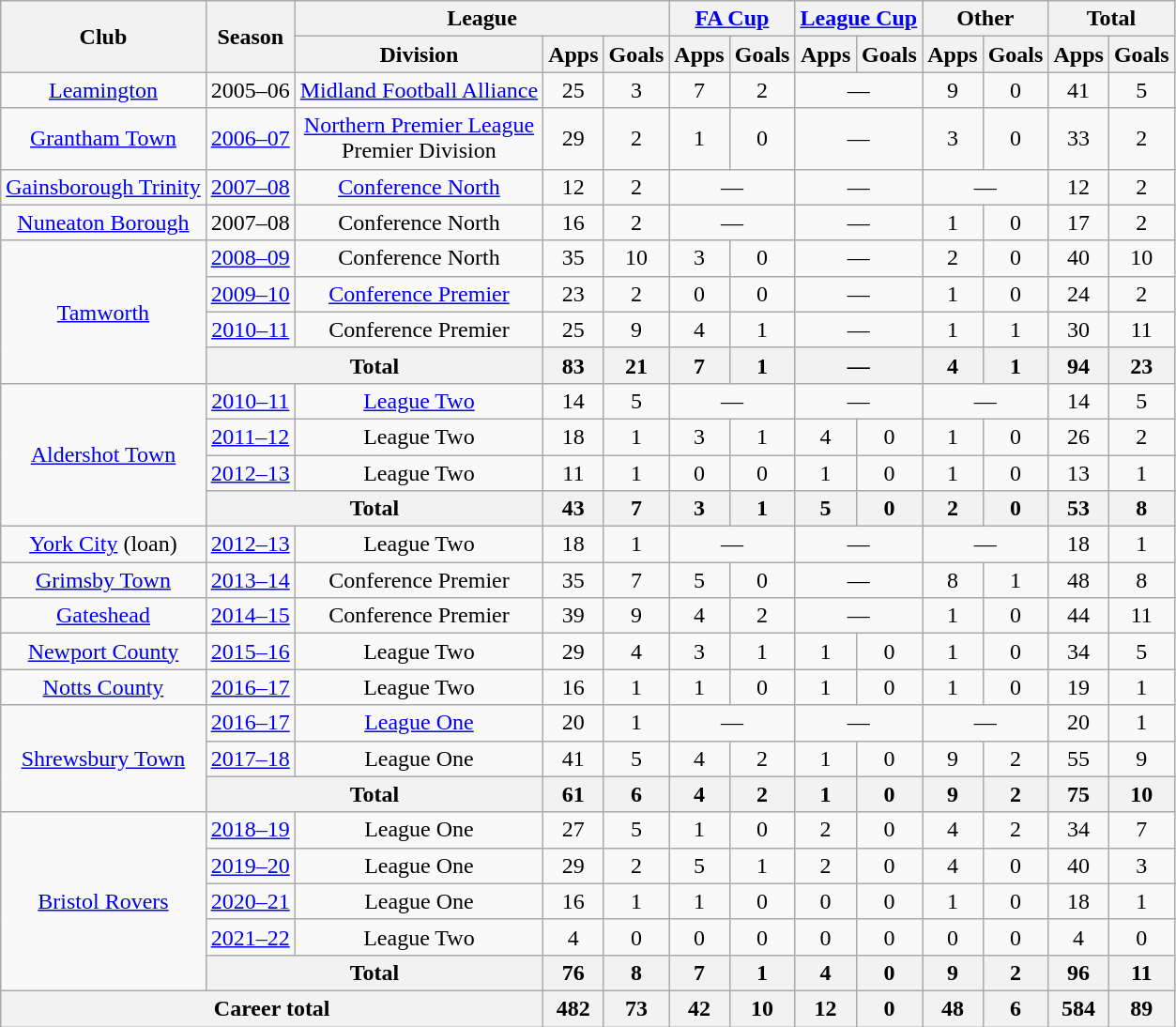<table class="wikitable" style="text-align: center;">
<tr>
<th rowspan="2">Club</th>
<th rowspan="2">Season</th>
<th colspan="3">League</th>
<th colspan="2"><a href='#'>FA Cup</a></th>
<th colspan="2"><a href='#'>League Cup</a></th>
<th colspan="2">Other</th>
<th colspan="2">Total</th>
</tr>
<tr>
<th>Division</th>
<th>Apps</th>
<th>Goals</th>
<th>Apps</th>
<th>Goals</th>
<th>Apps</th>
<th>Goals</th>
<th>Apps</th>
<th>Goals</th>
<th>Apps</th>
<th>Goals</th>
</tr>
<tr>
<td><a href='#'>Leamington</a></td>
<td>2005–06</td>
<td><a href='#'>Midland Football Alliance</a></td>
<td>25</td>
<td>3</td>
<td>7</td>
<td>2</td>
<td colspan="2">—</td>
<td>9</td>
<td>0</td>
<td>41</td>
<td>5</td>
</tr>
<tr>
<td><a href='#'>Grantham Town</a></td>
<td><a href='#'>2006–07</a></td>
<td><a href='#'>Northern Premier League</a><br>Premier Division</td>
<td>29</td>
<td>2</td>
<td>1</td>
<td>0</td>
<td colspan="2">—</td>
<td>3</td>
<td>0</td>
<td>33</td>
<td>2</td>
</tr>
<tr>
<td><a href='#'>Gainsborough Trinity</a></td>
<td><a href='#'>2007–08</a></td>
<td><a href='#'>Conference North</a></td>
<td>12</td>
<td>2</td>
<td colspan="2">—</td>
<td colspan="2">—</td>
<td colspan="2">—</td>
<td>12</td>
<td>2</td>
</tr>
<tr>
<td><a href='#'>Nuneaton Borough</a></td>
<td>2007–08</td>
<td>Conference North</td>
<td>16</td>
<td>2</td>
<td colspan="2">—</td>
<td colspan="2">—</td>
<td>1</td>
<td>0</td>
<td>17</td>
<td>2</td>
</tr>
<tr>
<td rowspan="4"><a href='#'>Tamworth</a></td>
<td><a href='#'>2008–09</a></td>
<td>Conference North</td>
<td>35</td>
<td>10</td>
<td>3</td>
<td>0</td>
<td colspan="2">—</td>
<td>2</td>
<td>0</td>
<td>40</td>
<td>10</td>
</tr>
<tr>
<td><a href='#'>2009–10</a></td>
<td><a href='#'>Conference Premier</a></td>
<td>23</td>
<td>2</td>
<td>0</td>
<td>0</td>
<td colspan="2">—</td>
<td>1</td>
<td>0</td>
<td>24</td>
<td>2</td>
</tr>
<tr>
<td><a href='#'>2010–11</a></td>
<td>Conference Premier</td>
<td>25</td>
<td>9</td>
<td>4</td>
<td>1</td>
<td colspan="2">—</td>
<td>1</td>
<td>1</td>
<td>30</td>
<td>11</td>
</tr>
<tr>
<th colspan="2">Total</th>
<th>83</th>
<th>21</th>
<th>7</th>
<th>1</th>
<th colspan="2">—</th>
<th>4</th>
<th>1</th>
<th>94</th>
<th>23</th>
</tr>
<tr>
<td rowspan="4"><a href='#'>Aldershot Town</a></td>
<td><a href='#'>2010–11</a></td>
<td><a href='#'>League Two</a></td>
<td>14</td>
<td>5</td>
<td colspan="2">—</td>
<td colspan="2">—</td>
<td colspan="2">—</td>
<td>14</td>
<td>5</td>
</tr>
<tr>
<td><a href='#'>2011–12</a></td>
<td>League Two</td>
<td>18</td>
<td>1</td>
<td>3</td>
<td>1</td>
<td>4</td>
<td>0</td>
<td>1</td>
<td>0</td>
<td>26</td>
<td>2</td>
</tr>
<tr>
<td><a href='#'>2012–13</a></td>
<td>League Two</td>
<td>11</td>
<td>1</td>
<td>0</td>
<td>0</td>
<td>1</td>
<td>0</td>
<td>1</td>
<td>0</td>
<td>13</td>
<td>1</td>
</tr>
<tr>
<th colspan="2">Total</th>
<th>43</th>
<th>7</th>
<th>3</th>
<th>1</th>
<th>5</th>
<th>0</th>
<th>2</th>
<th>0</th>
<th>53</th>
<th>8</th>
</tr>
<tr>
<td><a href='#'>York City</a> (loan)</td>
<td><a href='#'>2012–13</a></td>
<td>League Two</td>
<td>18</td>
<td>1</td>
<td colspan="2">—</td>
<td colspan="2">—</td>
<td colspan="2">—</td>
<td>18</td>
<td>1</td>
</tr>
<tr>
<td><a href='#'>Grimsby Town</a></td>
<td><a href='#'>2013–14</a></td>
<td>Conference Premier</td>
<td>35</td>
<td>7</td>
<td>5</td>
<td>0</td>
<td colspan="2">—</td>
<td>8</td>
<td>1</td>
<td>48</td>
<td>8</td>
</tr>
<tr>
<td><a href='#'>Gateshead</a></td>
<td><a href='#'>2014–15</a></td>
<td>Conference Premier</td>
<td>39</td>
<td>9</td>
<td>4</td>
<td>2</td>
<td colspan="2">—</td>
<td>1</td>
<td>0</td>
<td>44</td>
<td>11</td>
</tr>
<tr>
<td><a href='#'>Newport County</a></td>
<td><a href='#'>2015–16</a></td>
<td>League Two</td>
<td>29</td>
<td>4</td>
<td>3</td>
<td>1</td>
<td>1</td>
<td>0</td>
<td>1</td>
<td>0</td>
<td>34</td>
<td>5</td>
</tr>
<tr>
<td><a href='#'>Notts County</a></td>
<td><a href='#'>2016–17</a></td>
<td>League Two</td>
<td>16</td>
<td>1</td>
<td>1</td>
<td>0</td>
<td>1</td>
<td>0</td>
<td>1</td>
<td>0</td>
<td>19</td>
<td>1</td>
</tr>
<tr>
<td rowspan="3"><a href='#'>Shrewsbury Town</a></td>
<td><a href='#'>2016–17</a></td>
<td><a href='#'>League One</a></td>
<td>20</td>
<td>1</td>
<td colspan="2">—</td>
<td colspan="2">—</td>
<td colspan="2">—</td>
<td>20</td>
<td>1</td>
</tr>
<tr>
<td><a href='#'>2017–18</a></td>
<td>League One</td>
<td>41</td>
<td>5</td>
<td>4</td>
<td>2</td>
<td>1</td>
<td>0</td>
<td>9</td>
<td>2</td>
<td>55</td>
<td>9</td>
</tr>
<tr>
<th colspan="2">Total</th>
<th>61</th>
<th>6</th>
<th>4</th>
<th>2</th>
<th>1</th>
<th>0</th>
<th>9</th>
<th>2</th>
<th>75</th>
<th>10</th>
</tr>
<tr>
<td rowspan="5"><a href='#'>Bristol Rovers</a></td>
<td><a href='#'>2018–19</a></td>
<td>League One</td>
<td>27</td>
<td>5</td>
<td>1</td>
<td>0</td>
<td>2</td>
<td>0</td>
<td>4</td>
<td>2</td>
<td>34</td>
<td>7</td>
</tr>
<tr>
<td><a href='#'>2019–20</a></td>
<td>League One</td>
<td>29</td>
<td>2</td>
<td>5</td>
<td>1</td>
<td>2</td>
<td>0</td>
<td>4</td>
<td>0</td>
<td>40</td>
<td>3</td>
</tr>
<tr>
<td><a href='#'>2020–21</a></td>
<td>League One</td>
<td>16</td>
<td>1</td>
<td>1</td>
<td>0</td>
<td>0</td>
<td>0</td>
<td>1</td>
<td>0</td>
<td>18</td>
<td>1</td>
</tr>
<tr>
<td><a href='#'>2021–22</a></td>
<td>League Two</td>
<td>4</td>
<td>0</td>
<td>0</td>
<td>0</td>
<td>0</td>
<td>0</td>
<td>0</td>
<td>0</td>
<td>4</td>
<td>0</td>
</tr>
<tr>
<th colspan="2">Total</th>
<th>76</th>
<th>8</th>
<th>7</th>
<th>1</th>
<th>4</th>
<th>0</th>
<th>9</th>
<th>2</th>
<th>96</th>
<th>11</th>
</tr>
<tr>
<th colspan="3">Career total</th>
<th>482</th>
<th>73</th>
<th>42</th>
<th>10</th>
<th>12</th>
<th>0</th>
<th>48</th>
<th>6</th>
<th>584</th>
<th>89</th>
</tr>
</table>
